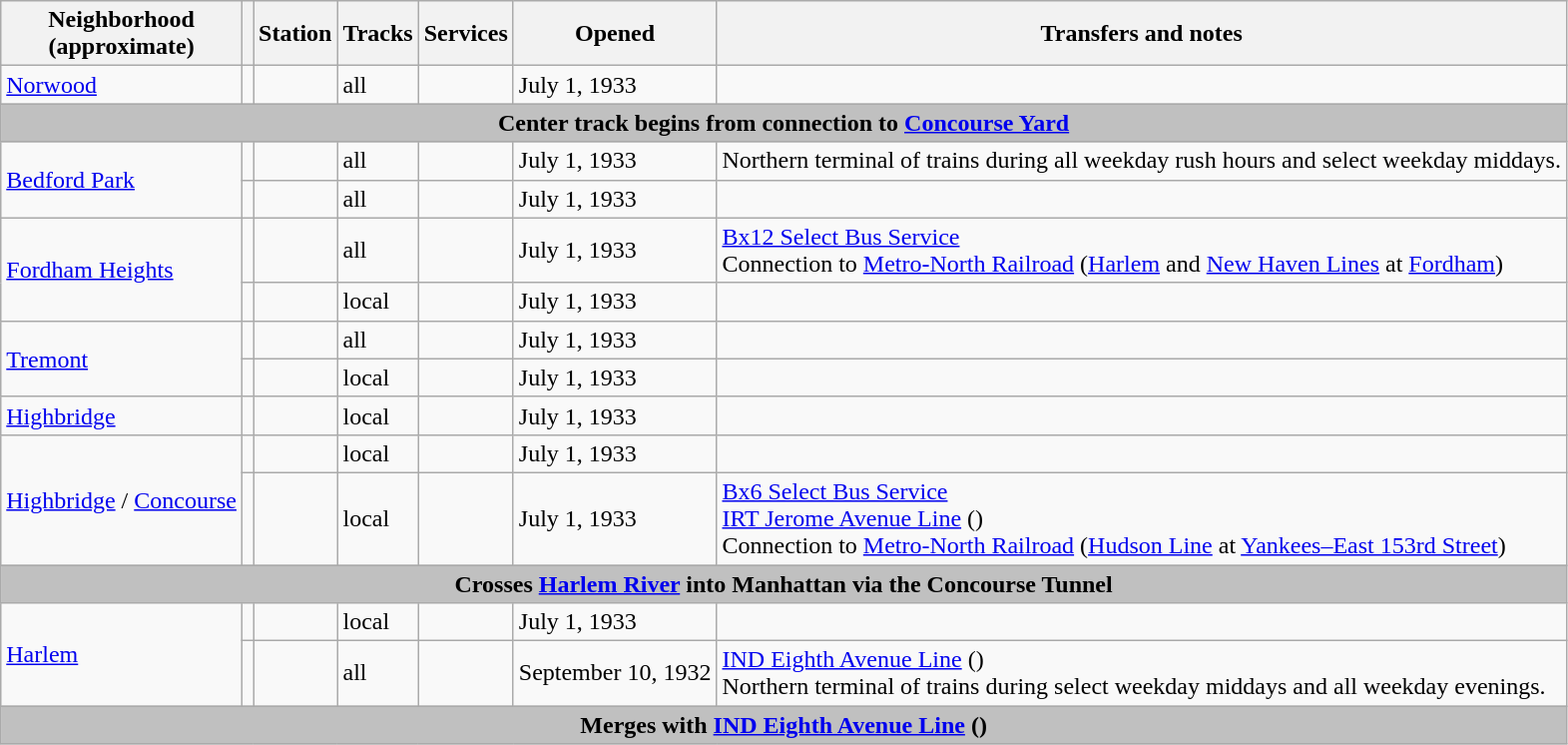<table class="wikitable">
<tr>
<th>Neighborhood<br>(approximate)</th>
<th></th>
<th>Station</th>
<th>Tracks</th>
<th>Services</th>
<th>Opened</th>
<th>Transfers and notes</th>
</tr>
<tr>
<td rowspan=1><a href='#'>Norwood</a></td>
<td></td>
<td></td>
<td>all</td>
<td></td>
<td>July 1, 1933</td>
<td></td>
</tr>
<tr>
<th colspan=7 style="background-color: silver;">Center track begins from connection to <a href='#'>Concourse Yard</a></th>
</tr>
<tr>
<td rowspan=2><a href='#'>Bedford Park</a></td>
<td align=center></td>
<td></td>
<td>all</td>
<td></td>
<td>July 1, 1933</td>
<td>Northern terminal of  trains during all weekday rush hours and select weekday middays.</td>
</tr>
<tr>
<td align=center></td>
<td></td>
<td>all</td>
<td></td>
<td>July 1, 1933</td>
<td></td>
</tr>
<tr>
<td rowspan=2><a href='#'>Fordham Heights</a></td>
<td></td>
<td></td>
<td>all</td>
<td></td>
<td>July 1, 1933</td>
<td><a href='#'>Bx12 Select Bus Service</a><br>Connection to <a href='#'>Metro-North Railroad</a> (<a href='#'>Harlem</a> and <a href='#'>New Haven Lines</a> at <a href='#'>Fordham</a>)</td>
</tr>
<tr>
<td></td>
<td></td>
<td>local</td>
<td></td>
<td>July 1, 1933</td>
<td></td>
</tr>
<tr>
<td rowspan=2><a href='#'>Tremont</a></td>
<td align=center></td>
<td></td>
<td>all</td>
<td></td>
<td>July 1, 1933</td>
<td></td>
</tr>
<tr>
<td></td>
<td></td>
<td>local</td>
<td></td>
<td>July 1, 1933</td>
<td></td>
</tr>
<tr>
<td><a href='#'>Highbridge</a></td>
<td></td>
<td></td>
<td>local</td>
<td></td>
<td>July 1, 1933</td>
<td></td>
</tr>
<tr>
<td rowspan=2><a href='#'>Highbridge</a> / <a href='#'>Concourse</a></td>
<td></td>
<td></td>
<td>local</td>
<td></td>
<td>July 1, 1933</td>
<td></td>
</tr>
<tr>
<td align=center></td>
<td></td>
<td>local</td>
<td></td>
<td>July 1, 1933</td>
<td><a href='#'>Bx6 Select Bus Service</a><br><a href='#'>IRT Jerome Avenue Line</a> ()<br>Connection to <a href='#'>Metro-North Railroad</a> (<a href='#'>Hudson Line</a> at <a href='#'>Yankees–East 153rd Street</a>)</td>
</tr>
<tr>
<th colspan=7 style="background-color: silver;">Crosses <a href='#'>Harlem River</a> into Manhattan via the <strong>Concourse Tunnel</strong></th>
</tr>
<tr>
<td rowspan=2><a href='#'>Harlem</a></td>
<td></td>
<td></td>
<td>local</td>
<td></td>
<td>July 1, 1933</td>
<td></td>
</tr>
<tr>
<td></td>
<td></td>
<td>all</td>
<td></td>
<td>September 10, 1932</td>
<td><a href='#'>IND Eighth Avenue Line</a> ()<br>Northern terminal of  trains during select weekday middays and all weekday evenings.</td>
</tr>
<tr>
<th colspan=7 style="background-color: silver;">Merges with <a href='#'>IND Eighth Avenue Line</a> ()</th>
</tr>
</table>
